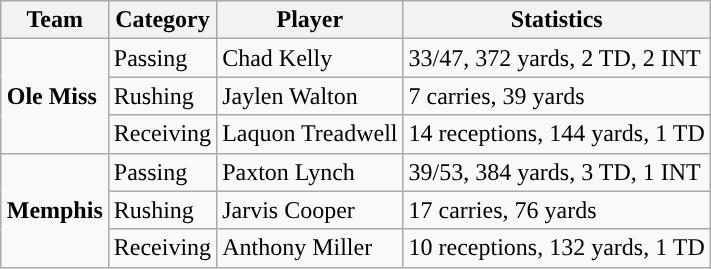<table class="wikitable" style="float: right;">
<tr>
<th>Team</th>
<th>Category</th>
<th>Player</th>
<th>Statistics</th>
</tr>
<tr>
<td rowspan=3><strong>Ole Miss</strong></td>
<td>Passing</td>
<td>Chad Kelly</td>
<td>33/47, 372 yards, 2 TD, 2 INT</td>
</tr>
<tr>
<td>Rushing</td>
<td>Jaylen Walton</td>
<td>7 carries, 39 yards</td>
</tr>
<tr>
<td>Receiving</td>
<td>Laquon Treadwell</td>
<td>14 receptions, 144 yards, 1 TD</td>
</tr>
<tr>
<td rowspan=3><strong>Memphis</strong></td>
<td>Passing</td>
<td>Paxton Lynch</td>
<td>39/53, 384 yards, 3 TD, 1 INT</td>
</tr>
<tr>
<td>Rushing</td>
<td>Jarvis Cooper</td>
<td>17 carries, 76 yards</td>
</tr>
<tr>
<td>Receiving</td>
<td>Anthony Miller</td>
<td>10 receptions, 132 yards, 1 TD</td>
</tr>
</table>
